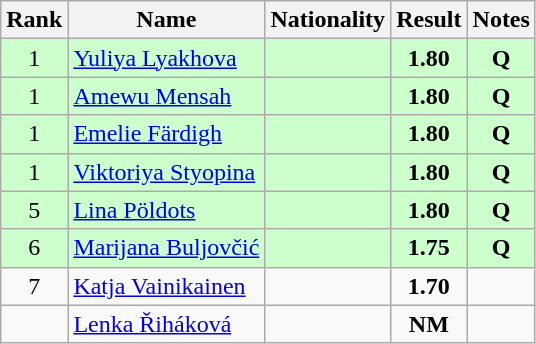<table class="wikitable sortable" style="text-align:center">
<tr>
<th>Rank</th>
<th>Name</th>
<th>Nationality</th>
<th>Result</th>
<th>Notes</th>
</tr>
<tr bgcolor=ccffcc>
<td>1</td>
<td align=left><a href='#'>Yuliya Lyakhova</a></td>
<td align=left></td>
<td><strong>1.80</strong></td>
<td><strong>Q</strong></td>
</tr>
<tr bgcolor=ccffcc>
<td>1</td>
<td align=left><a href='#'>Amewu Mensah</a></td>
<td align=left></td>
<td><strong>1.80</strong></td>
<td><strong>Q</strong></td>
</tr>
<tr bgcolor=ccffcc>
<td>1</td>
<td align=left><a href='#'>Emelie Färdigh</a></td>
<td align=left></td>
<td><strong>1.80</strong></td>
<td><strong>Q</strong></td>
</tr>
<tr bgcolor=ccffcc>
<td>1</td>
<td align=left><a href='#'>Viktoriya Styopina</a></td>
<td align=left></td>
<td><strong>1.80</strong></td>
<td><strong>Q</strong></td>
</tr>
<tr bgcolor=ccffcc>
<td>5</td>
<td align=left><a href='#'>Lina Pöldots</a></td>
<td align=left></td>
<td><strong>1.80</strong></td>
<td><strong>Q</strong></td>
</tr>
<tr bgcolor=ccffcc>
<td>6</td>
<td align=left><a href='#'>Marijana Buljovčić</a></td>
<td align=left></td>
<td><strong>1.75</strong></td>
<td><strong>Q</strong></td>
</tr>
<tr>
<td>7</td>
<td align=left><a href='#'>Katja Vainikainen</a></td>
<td align=left></td>
<td><strong>1.70</strong></td>
<td></td>
</tr>
<tr>
<td></td>
<td align=left><a href='#'>Lenka Řiháková</a></td>
<td align=left></td>
<td><strong>NM</strong></td>
<td></td>
</tr>
</table>
